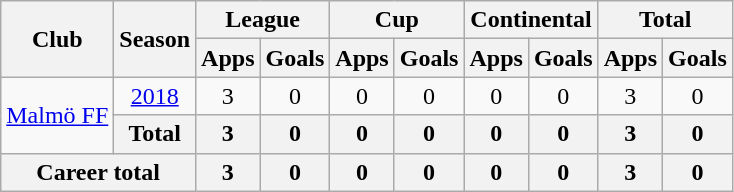<table class="wikitable" style="text-align:center;">
<tr>
<th rowspan="2">Club</th>
<th rowspan="2">Season</th>
<th colspan="2">League</th>
<th colspan="2">Cup</th>
<th colspan="2">Continental</th>
<th colspan="2">Total</th>
</tr>
<tr>
<th>Apps</th>
<th>Goals</th>
<th>Apps</th>
<th>Goals</th>
<th>Apps</th>
<th>Goals</th>
<th>Apps</th>
<th>Goals</th>
</tr>
<tr>
<td rowspan="2"><a href='#'>Malmö FF</a></td>
<td><a href='#'>2018</a></td>
<td>3</td>
<td>0</td>
<td>0</td>
<td>0</td>
<td>0</td>
<td>0</td>
<td>3</td>
<td>0</td>
</tr>
<tr>
<th>Total</th>
<th>3</th>
<th>0</th>
<th>0</th>
<th>0</th>
<th>0</th>
<th>0</th>
<th>3</th>
<th>0</th>
</tr>
<tr>
<th colspan="2">Career total</th>
<th>3</th>
<th>0</th>
<th>0</th>
<th>0</th>
<th>0</th>
<th>0</th>
<th>3</th>
<th>0</th>
</tr>
</table>
